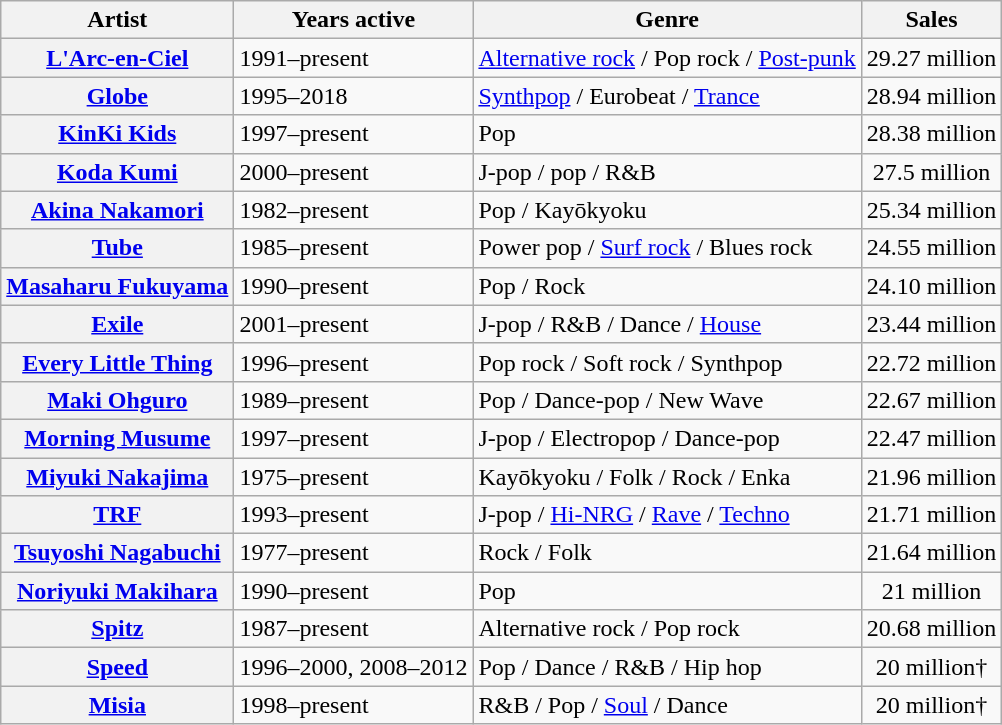<table class="wikitable plainrowheaders sortable">
<tr>
<th scope="col">Artist</th>
<th scope="col">Years active</th>
<th scope="col">Genre</th>
<th scope="col">Sales</th>
</tr>
<tr>
<th scope="row"><a href='#'>L'Arc-en-Ciel</a></th>
<td>1991–present</td>
<td><a href='#'>Alternative rock</a> / Pop rock / <a href='#'>Post-punk</a></td>
<td style="text-align:center;">29.27 million</td>
</tr>
<tr>
<th scope="row"><a href='#'>Globe</a></th>
<td>1995–2018</td>
<td><a href='#'>Synthpop</a> / Eurobeat / <a href='#'>Trance</a></td>
<td style="text-align:center;">28.94 million</td>
</tr>
<tr>
<th scope="row"><a href='#'>KinKi Kids</a></th>
<td>1997–present</td>
<td>Pop</td>
<td style="text-align:center;">28.38 million</td>
</tr>
<tr>
<th scope="row"><a href='#'>Koda Kumi</a></th>
<td>2000–present</td>
<td>J-pop / pop / R&B</td>
<td style="text-align:center;">27.5 million </td>
</tr>
<tr>
<th scope="row"><a href='#'>Akina Nakamori</a></th>
<td>1982–present</td>
<td>Pop / Kayōkyoku</td>
<td style="text-align:center;">25.34 million</td>
</tr>
<tr>
<th scope="row"><a href='#'>Tube</a></th>
<td>1985–present</td>
<td>Power pop / <a href='#'>Surf rock</a> / Blues rock</td>
<td style="text-align:center;">24.55 million</td>
</tr>
<tr>
<th scope="row"><a href='#'>Masaharu Fukuyama</a></th>
<td>1990–present</td>
<td>Pop / Rock</td>
<td style="text-align:center;">24.10 million</td>
</tr>
<tr>
<th scope="row"><a href='#'>Exile</a></th>
<td>2001–present</td>
<td>J-pop / R&B  / Dance / <a href='#'>House</a></td>
<td style="text-align:center;">23.44 million</td>
</tr>
<tr>
<th scope="row"><a href='#'>Every Little Thing</a></th>
<td>1996–present</td>
<td>Pop rock / Soft rock / Synthpop</td>
<td style="text-align:center;">22.72 million</td>
</tr>
<tr>
<th scope="row"><a href='#'>Maki Ohguro</a></th>
<td>1989–present</td>
<td>Pop / Dance-pop / New Wave</td>
<td style="text-align:center;">22.67 million</td>
</tr>
<tr>
<th scope="row"><a href='#'>Morning Musume</a></th>
<td>1997–present</td>
<td>J-pop / Electropop / Dance-pop</td>
<td style="text-align:center;">22.47 million</td>
</tr>
<tr>
<th scope="row"><a href='#'>Miyuki Nakajima</a></th>
<td>1975–present</td>
<td>Kayōkyoku / Folk / Rock / Enka</td>
<td style="text-align:center;">21.96 million</td>
</tr>
<tr>
<th scope="row"><a href='#'>TRF</a></th>
<td>1993–present</td>
<td>J-pop / <a href='#'>Hi-NRG</a> / <a href='#'>Rave</a> / <a href='#'>Techno</a></td>
<td style="text-align:center;">21.71 million</td>
</tr>
<tr>
<th scope="row"><a href='#'>Tsuyoshi Nagabuchi</a></th>
<td>1977–present</td>
<td>Rock / Folk</td>
<td style="text-align:center;">21.64 million</td>
</tr>
<tr>
<th scope="row"><a href='#'>Noriyuki Makihara</a></th>
<td>1990–present</td>
<td>Pop</td>
<td style="text-align:center;">21 million</td>
</tr>
<tr>
<th scope="row"><a href='#'>Spitz</a></th>
<td>1987–present</td>
<td>Alternative rock / Pop rock</td>
<td style="text-align:center;">20.68 million</td>
</tr>
<tr>
<th scope="row"><a href='#'>Speed</a></th>
<td>1996–2000, 2008–2012</td>
<td>Pop / Dance / R&B / Hip hop</td>
<td style="text-align:center;">20 million†</td>
</tr>
<tr>
<th scope="row"><a href='#'>Misia</a></th>
<td>1998–present</td>
<td>R&B / Pop / <a href='#'>Soul</a> / Dance</td>
<td style="text-align:center;">20 million†</td>
</tr>
</table>
